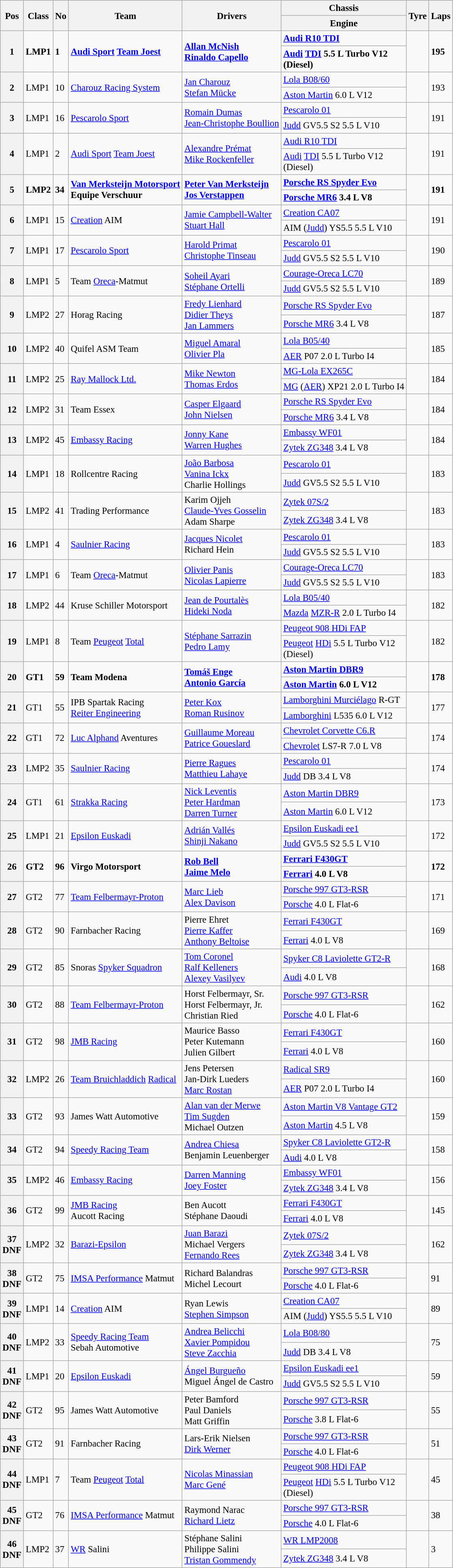<table class="wikitable" style="font-size: 95%;">
<tr>
<th rowspan=2>Pos</th>
<th rowspan=2>Class</th>
<th rowspan=2>No</th>
<th rowspan=2>Team</th>
<th rowspan=2>Drivers</th>
<th>Chassis</th>
<th rowspan=2>Tyre</th>
<th rowspan=2>Laps</th>
</tr>
<tr>
<th>Engine</th>
</tr>
<tr style="font-weight:bold">
<th rowspan=2>1</th>
<td rowspan=2>LMP1</td>
<td rowspan=2>1</td>
<td rowspan=2> <a href='#'>Audi Sport</a> <a href='#'>Team Joest</a></td>
<td rowspan=2> <a href='#'>Allan McNish</a><br> <a href='#'>Rinaldo Capello</a></td>
<td><a href='#'>Audi R10 TDI</a></td>
<td rowspan=2></td>
<td rowspan=2>195</td>
</tr>
<tr style="font-weight:bold">
<td><a href='#'>Audi</a> <a href='#'>TDI</a> 5.5 L Turbo V12<br>(Diesel)</td>
</tr>
<tr>
<th rowspan=2>2</th>
<td rowspan=2>LMP1</td>
<td rowspan=2>10</td>
<td rowspan=2> <a href='#'>Charouz Racing System</a></td>
<td rowspan=2> <a href='#'>Jan Charouz</a><br> <a href='#'>Stefan Mücke</a></td>
<td><a href='#'>Lola B08/60</a></td>
<td rowspan=2></td>
<td rowspan=2>193</td>
</tr>
<tr>
<td><a href='#'>Aston Martin</a> 6.0 L V12</td>
</tr>
<tr>
<th rowspan=2>3</th>
<td rowspan=2>LMP1</td>
<td rowspan=2>16</td>
<td rowspan=2> <a href='#'>Pescarolo Sport</a></td>
<td rowspan=2> <a href='#'>Romain Dumas</a><br> <a href='#'>Jean-Christophe Boullion</a></td>
<td><a href='#'>Pescarolo 01</a></td>
<td rowspan=2></td>
<td rowspan=2>191</td>
</tr>
<tr>
<td><a href='#'>Judd</a> GV5.5 S2 5.5 L V10</td>
</tr>
<tr>
<th rowspan=2>4</th>
<td rowspan=2>LMP1</td>
<td rowspan=2>2</td>
<td rowspan=2> <a href='#'>Audi Sport</a> <a href='#'>Team Joest</a></td>
<td rowspan=2> <a href='#'>Alexandre Prémat</a><br> <a href='#'>Mike Rockenfeller</a></td>
<td><a href='#'>Audi R10 TDI</a></td>
<td rowspan=2></td>
<td rowspan=2>191</td>
</tr>
<tr>
<td><a href='#'>Audi</a> <a href='#'>TDI</a> 5.5 L Turbo V12<br>(Diesel)</td>
</tr>
<tr style="font-weight:bold">
<th rowspan=2>5</th>
<td rowspan=2>LMP2</td>
<td rowspan=2>34</td>
<td rowspan=2> <a href='#'>Van Merksteijn Motorsport</a><br> Equipe Verschuur</td>
<td rowspan=2> <a href='#'>Peter Van Merksteijn</a><br> <a href='#'>Jos Verstappen</a></td>
<td><a href='#'>Porsche RS Spyder Evo</a></td>
<td rowspan=2></td>
<td rowspan=2>191</td>
</tr>
<tr style="font-weight:bold">
<td><a href='#'>Porsche MR6</a> 3.4 L V8</td>
</tr>
<tr>
<th rowspan=2>6</th>
<td rowspan=2>LMP1</td>
<td rowspan=2>15</td>
<td rowspan=2> <a href='#'>Creation</a> AIM</td>
<td rowspan=2> <a href='#'>Jamie Campbell-Walter</a><br> <a href='#'>Stuart Hall</a></td>
<td><a href='#'>Creation CA07</a></td>
<td rowspan=2></td>
<td rowspan=2>191</td>
</tr>
<tr>
<td>AIM (<a href='#'>Judd</a>) YS5.5 5.5 L V10</td>
</tr>
<tr>
<th rowspan=2>7</th>
<td rowspan=2>LMP1</td>
<td rowspan=2>17</td>
<td rowspan=2> <a href='#'>Pescarolo Sport</a></td>
<td rowspan=2> <a href='#'>Harold Primat</a><br> <a href='#'>Christophe Tinseau</a></td>
<td><a href='#'>Pescarolo 01</a></td>
<td rowspan=2></td>
<td rowspan=2>190</td>
</tr>
<tr>
<td><a href='#'>Judd</a> GV5.5 S2 5.5 L V10</td>
</tr>
<tr>
<th rowspan=2>8</th>
<td rowspan=2>LMP1</td>
<td rowspan=2>5</td>
<td rowspan=2> Team <a href='#'>Oreca</a>-Matmut</td>
<td rowspan=2> <a href='#'>Soheil Ayari</a><br> <a href='#'>Stéphane Ortelli</a></td>
<td><a href='#'>Courage-Oreca LC70</a></td>
<td rowspan=2></td>
<td rowspan=2>189</td>
</tr>
<tr>
<td><a href='#'>Judd</a> GV5.5 S2 5.5 L V10</td>
</tr>
<tr>
<th rowspan=2>9</th>
<td rowspan=2>LMP2</td>
<td rowspan=2>27</td>
<td rowspan=2> Horag Racing</td>
<td rowspan=2> <a href='#'>Fredy Lienhard</a><br> <a href='#'>Didier Theys</a><br> <a href='#'>Jan Lammers</a></td>
<td><a href='#'>Porsche RS Spyder Evo</a></td>
<td rowspan=2></td>
<td rowspan=2>187</td>
</tr>
<tr>
<td><a href='#'>Porsche MR6</a> 3.4 L V8</td>
</tr>
<tr>
<th rowspan=2>10</th>
<td rowspan=2>LMP2</td>
<td rowspan=2>40</td>
<td rowspan=2> Quifel ASM Team</td>
<td rowspan=2> <a href='#'>Miguel Amaral</a><br> <a href='#'>Olivier Pla</a></td>
<td><a href='#'>Lola B05/40</a></td>
<td rowspan=2></td>
<td rowspan=2>185</td>
</tr>
<tr>
<td><a href='#'>AER</a> P07 2.0 L Turbo I4</td>
</tr>
<tr>
<th rowspan=2>11</th>
<td rowspan=2>LMP2</td>
<td rowspan=2>25</td>
<td rowspan=2> <a href='#'>Ray Mallock Ltd.</a></td>
<td rowspan=2> <a href='#'>Mike Newton</a><br> <a href='#'>Thomas Erdos</a></td>
<td><a href='#'>MG-Lola EX265C</a></td>
<td rowspan=2></td>
<td rowspan=2>184</td>
</tr>
<tr>
<td><a href='#'>MG</a> (<a href='#'>AER</a>) XP21 2.0 L Turbo I4</td>
</tr>
<tr>
<th rowspan=2>12</th>
<td rowspan=2>LMP2</td>
<td rowspan=2>31</td>
<td rowspan=2> Team Essex</td>
<td rowspan=2> <a href='#'>Casper Elgaard</a><br> <a href='#'>John Nielsen</a></td>
<td><a href='#'>Porsche RS Spyder Evo</a></td>
<td rowspan=2></td>
<td rowspan=2>184</td>
</tr>
<tr>
<td><a href='#'>Porsche MR6</a> 3.4 L V8</td>
</tr>
<tr>
<th rowspan=2>13</th>
<td rowspan=2>LMP2</td>
<td rowspan=2>45</td>
<td rowspan=2> <a href='#'>Embassy Racing</a></td>
<td rowspan=2> <a href='#'>Jonny Kane</a><br> <a href='#'>Warren Hughes</a></td>
<td><a href='#'>Embassy WF01</a></td>
<td rowspan=2></td>
<td rowspan=2>184</td>
</tr>
<tr>
<td><a href='#'>Zytek ZG348</a> 3.4 L V8</td>
</tr>
<tr>
<th rowspan=2>14</th>
<td rowspan=2>LMP1</td>
<td rowspan=2>18</td>
<td rowspan=2> Rollcentre Racing</td>
<td rowspan=2> <a href='#'>João Barbosa</a><br> <a href='#'>Vanina Ickx</a><br> Charlie Hollings</td>
<td><a href='#'>Pescarolo 01</a></td>
<td rowspan=2></td>
<td rowspan=2>183</td>
</tr>
<tr>
<td><a href='#'>Judd</a> GV5.5 S2 5.5 L V10</td>
</tr>
<tr>
<th rowspan=2>15</th>
<td rowspan=2>LMP2</td>
<td rowspan=2>41</td>
<td rowspan=2> Trading Performance</td>
<td rowspan=2> Karim Ojjeh<br> <a href='#'>Claude-Yves Gosselin</a><br> Adam Sharpe</td>
<td><a href='#'>Zytek 07S/2</a></td>
<td rowspan=2></td>
<td rowspan=2>183</td>
</tr>
<tr>
<td><a href='#'>Zytek ZG348</a> 3.4 L V8</td>
</tr>
<tr>
<th rowspan=2>16</th>
<td rowspan=2>LMP1</td>
<td rowspan=2>4</td>
<td rowspan=2> <a href='#'>Saulnier Racing</a></td>
<td rowspan=2> <a href='#'>Jacques Nicolet</a><br> Richard Hein</td>
<td><a href='#'>Pescarolo 01</a></td>
<td rowspan=2></td>
<td rowspan=2>183</td>
</tr>
<tr>
<td><a href='#'>Judd</a> GV5.5 S2 5.5 L V10</td>
</tr>
<tr>
<th rowspan=2>17</th>
<td rowspan=2>LMP1</td>
<td rowspan=2>6</td>
<td rowspan=2> Team <a href='#'>Oreca</a>-Matmut</td>
<td rowspan=2> <a href='#'>Olivier Panis</a><br> <a href='#'>Nicolas Lapierre</a></td>
<td><a href='#'>Courage-Oreca LC70</a></td>
<td rowspan=2></td>
<td rowspan=2>183</td>
</tr>
<tr>
<td><a href='#'>Judd</a> GV5.5 S2 5.5 L V10</td>
</tr>
<tr>
<th rowspan=2>18</th>
<td rowspan=2>LMP2</td>
<td rowspan=2>44</td>
<td rowspan=2> Kruse Schiller Motorsport</td>
<td rowspan=2> <a href='#'>Jean de Pourtalès</a><br> <a href='#'>Hideki Noda</a></td>
<td><a href='#'>Lola B05/40</a></td>
<td rowspan=2></td>
<td rowspan=2>182</td>
</tr>
<tr>
<td><a href='#'>Mazda</a> <a href='#'>MZR-R</a> 2.0 L Turbo I4</td>
</tr>
<tr>
<th rowspan=2>19</th>
<td rowspan=2>LMP1</td>
<td rowspan=2>8</td>
<td rowspan=2> Team <a href='#'>Peugeot</a> <a href='#'>Total</a></td>
<td rowspan=2> <a href='#'>Stéphane Sarrazin</a><br> <a href='#'>Pedro Lamy</a></td>
<td><a href='#'>Peugeot 908 HDi FAP</a></td>
<td rowspan=2></td>
<td rowspan=2>182</td>
</tr>
<tr>
<td><a href='#'>Peugeot</a> <a href='#'>HDi</a> 5.5 L Turbo V12<br>(Diesel)</td>
</tr>
<tr style="font-weight:bold">
<th rowspan=2>20</th>
<td rowspan=2>GT1</td>
<td rowspan=2>59</td>
<td rowspan=2> Team Modena</td>
<td rowspan=2> <a href='#'>Tomáš Enge</a><br> <a href='#'>Antonio García</a></td>
<td><a href='#'>Aston Martin DBR9</a></td>
<td rowspan=2></td>
<td rowspan=2>178</td>
</tr>
<tr style="font-weight:bold">
<td><a href='#'>Aston Martin</a> 6.0 L V12</td>
</tr>
<tr>
<th rowspan=2>21</th>
<td rowspan=2>GT1</td>
<td rowspan=2>55</td>
<td rowspan=2> IPB Spartak Racing<br> <a href='#'>Reiter Engineering</a></td>
<td rowspan=2> <a href='#'>Peter Kox</a><br> <a href='#'>Roman Rusinov</a></td>
<td><a href='#'>Lamborghini Murciélago</a> R-GT</td>
<td rowspan=2></td>
<td rowspan=2>177</td>
</tr>
<tr>
<td><a href='#'>Lamborghini</a> L535 6.0 L V12</td>
</tr>
<tr>
<th rowspan=2>22</th>
<td rowspan=2>GT1</td>
<td rowspan=2>72</td>
<td rowspan=2> <a href='#'>Luc Alphand</a> Aventures</td>
<td rowspan=2> <a href='#'>Guillaume Moreau</a><br> <a href='#'>Patrice Goueslard</a></td>
<td><a href='#'>Chevrolet Corvette C6.R</a></td>
<td rowspan=2></td>
<td rowspan=2>174</td>
</tr>
<tr>
<td><a href='#'>Chevrolet</a> LS7-R 7.0 L V8</td>
</tr>
<tr>
<th rowspan=2>23</th>
<td rowspan=2>LMP2</td>
<td rowspan=2>35</td>
<td rowspan=2> <a href='#'>Saulnier Racing</a></td>
<td rowspan=2> <a href='#'>Pierre Ragues</a><br> <a href='#'>Matthieu Lahaye</a></td>
<td><a href='#'>Pescarolo 01</a></td>
<td rowspan=2></td>
<td rowspan=2>174</td>
</tr>
<tr>
<td><a href='#'>Judd</a> DB 3.4 L V8</td>
</tr>
<tr>
<th rowspan=2>24</th>
<td rowspan=2>GT1</td>
<td rowspan=2>61</td>
<td rowspan=2> <a href='#'>Strakka Racing</a></td>
<td rowspan=2> <a href='#'>Nick Leventis</a><br> <a href='#'>Peter Hardman</a><br> <a href='#'>Darren Turner</a></td>
<td><a href='#'>Aston Martin DBR9</a></td>
<td rowspan=2></td>
<td rowspan=2>173</td>
</tr>
<tr>
<td><a href='#'>Aston Martin</a> 6.0 L V12</td>
</tr>
<tr>
<th rowspan=2>25</th>
<td rowspan=2>LMP1</td>
<td rowspan=2>21</td>
<td rowspan=2> <a href='#'>Epsilon Euskadi</a></td>
<td rowspan=2> <a href='#'>Adrián Vallés</a><br> <a href='#'>Shinji Nakano</a></td>
<td><a href='#'>Epsilon Euskadi ee1</a></td>
<td rowspan=2></td>
<td rowspan=2>172</td>
</tr>
<tr>
<td><a href='#'>Judd</a> GV5.5 S2 5.5 L V10</td>
</tr>
<tr style="font-weight:bold">
<th rowspan=2>26</th>
<td rowspan=2>GT2</td>
<td rowspan=2>96</td>
<td rowspan=2> Virgo Motorsport</td>
<td rowspan=2> <a href='#'>Rob Bell</a><br> <a href='#'>Jaime Melo</a></td>
<td><a href='#'>Ferrari F430GT</a></td>
<td rowspan=2></td>
<td rowspan=2>172</td>
</tr>
<tr style="font-weight:bold">
<td><a href='#'>Ferrari</a> 4.0 L V8</td>
</tr>
<tr>
<th rowspan=2>27</th>
<td rowspan=2>GT2</td>
<td rowspan=2>77</td>
<td rowspan=2> <a href='#'>Team Felbermayr-Proton</a></td>
<td rowspan=2> <a href='#'>Marc Lieb</a><br> <a href='#'>Alex Davison</a></td>
<td><a href='#'>Porsche 997 GT3-RSR</a></td>
<td rowspan=2></td>
<td rowspan=2>171</td>
</tr>
<tr>
<td><a href='#'>Porsche</a> 4.0 L Flat-6</td>
</tr>
<tr>
<th rowspan=2>28</th>
<td rowspan=2>GT2</td>
<td rowspan=2>90</td>
<td rowspan=2> Farnbacher Racing</td>
<td rowspan=2> Pierre Ehret<br> <a href='#'>Pierre Kaffer</a><br> <a href='#'>Anthony Beltoise</a></td>
<td><a href='#'>Ferrari F430GT</a></td>
<td rowspan=2></td>
<td rowspan=2>169</td>
</tr>
<tr>
<td><a href='#'>Ferrari</a> 4.0 L V8</td>
</tr>
<tr>
<th rowspan=2>29</th>
<td rowspan=2>GT2</td>
<td rowspan=2>85</td>
<td rowspan=2> Snoras <a href='#'>Spyker Squadron</a></td>
<td rowspan=2> <a href='#'>Tom Coronel</a><br> <a href='#'>Ralf Kelleners</a><br> <a href='#'>Alexey Vasilyev</a></td>
<td><a href='#'>Spyker C8 Laviolette GT2-R</a></td>
<td rowspan=2></td>
<td rowspan=2>168</td>
</tr>
<tr>
<td><a href='#'>Audi</a> 4.0 L V8</td>
</tr>
<tr>
<th rowspan=2>30</th>
<td rowspan=2>GT2</td>
<td rowspan=2>88</td>
<td rowspan=2> <a href='#'>Team Felbermayr-Proton</a></td>
<td rowspan=2> Horst Felbermayr, Sr.<br> Horst Felbermayr, Jr.<br> Christian Ried</td>
<td><a href='#'>Porsche 997 GT3-RSR</a></td>
<td rowspan=2></td>
<td rowspan=2>162</td>
</tr>
<tr>
<td><a href='#'>Porsche</a> 4.0 L Flat-6</td>
</tr>
<tr>
<th rowspan=2>31</th>
<td rowspan=2>GT2</td>
<td rowspan=2>98</td>
<td rowspan=2> <a href='#'>JMB Racing</a></td>
<td rowspan=2> Maurice Basso<br> Peter Kutemann<br> Julien Gilbert</td>
<td><a href='#'>Ferrari F430GT</a></td>
<td rowspan=2></td>
<td rowspan=2>160</td>
</tr>
<tr>
<td><a href='#'>Ferrari</a> 4.0 L V8</td>
</tr>
<tr>
<th rowspan=2>32</th>
<td rowspan=2>LMP2</td>
<td rowspan=2>26</td>
<td rowspan=2> <a href='#'>Team Bruichladdich</a> <a href='#'>Radical</a></td>
<td rowspan=2> Jens Petersen<br> Jan-Dirk Lueders<br> <a href='#'>Marc Rostan</a></td>
<td><a href='#'>Radical SR9</a></td>
<td rowspan=2></td>
<td rowspan=2>160</td>
</tr>
<tr>
<td><a href='#'>AER</a> P07 2.0 L Turbo I4</td>
</tr>
<tr>
<th rowspan=2>33</th>
<td rowspan=2>GT2</td>
<td rowspan=2>93</td>
<td rowspan=2> James Watt Automotive</td>
<td rowspan=2> <a href='#'>Alan van der Merwe</a><br> <a href='#'>Tim Sugden</a><br> Michael Outzen</td>
<td><a href='#'>Aston Martin V8 Vantage GT2</a></td>
<td rowspan=2></td>
<td rowspan=2>159</td>
</tr>
<tr>
<td><a href='#'>Aston Martin</a> 4.5 L V8</td>
</tr>
<tr>
<th rowspan=2>34</th>
<td rowspan=2>GT2</td>
<td rowspan=2>94</td>
<td rowspan=2> <a href='#'>Speedy Racing Team</a></td>
<td rowspan=2> <a href='#'>Andrea Chiesa</a><br> Benjamin Leuenberger</td>
<td><a href='#'>Spyker C8 Laviolette GT2-R</a></td>
<td rowspan=2></td>
<td rowspan=2>158</td>
</tr>
<tr>
<td><a href='#'>Audi</a> 4.0 L V8</td>
</tr>
<tr>
<th rowspan=2>35</th>
<td rowspan=2>LMP2</td>
<td rowspan=2>46</td>
<td rowspan=2> <a href='#'>Embassy Racing</a></td>
<td rowspan=2> <a href='#'>Darren Manning</a><br> <a href='#'>Joey Foster</a></td>
<td><a href='#'>Embassy WF01</a></td>
<td rowspan=2></td>
<td rowspan=2>156</td>
</tr>
<tr>
<td><a href='#'>Zytek ZG348</a> 3.4 L V8</td>
</tr>
<tr>
<th rowspan=2>36</th>
<td rowspan=2>GT2</td>
<td rowspan=2>99</td>
<td rowspan=2> <a href='#'>JMB Racing</a><br> Aucott Racing</td>
<td rowspan=2> Ben Aucott<br> Stéphane Daoudi</td>
<td><a href='#'>Ferrari F430GT</a></td>
<td rowspan=2></td>
<td rowspan=2>145</td>
</tr>
<tr>
<td><a href='#'>Ferrari</a> 4.0 L V8</td>
</tr>
<tr>
<th rowspan=2>37<br>DNF</th>
<td rowspan=2>LMP2</td>
<td rowspan=2>32</td>
<td rowspan=2> <a href='#'>Barazi-Epsilon</a></td>
<td rowspan=2> <a href='#'>Juan Barazi</a><br> Michael Vergers<br> <a href='#'>Fernando Rees</a></td>
<td><a href='#'>Zytek 07S/2</a></td>
<td rowspan=2></td>
<td rowspan=2>162</td>
</tr>
<tr>
<td><a href='#'>Zytek ZG348</a> 3.4 L V8</td>
</tr>
<tr>
<th rowspan=2>38<br>DNF</th>
<td rowspan=2>GT2</td>
<td rowspan=2>75</td>
<td rowspan=2> <a href='#'>IMSA Performance</a> Matmut</td>
<td rowspan=2> Richard Balandras<br> Michel Lecourt</td>
<td><a href='#'>Porsche 997 GT3-RSR</a></td>
<td rowspan=2></td>
<td rowspan=2>91</td>
</tr>
<tr>
<td><a href='#'>Porsche</a> 4.0 L Flat-6</td>
</tr>
<tr>
<th rowspan=2>39<br>DNF</th>
<td rowspan=2>LMP1</td>
<td rowspan=2>14</td>
<td rowspan=2> <a href='#'>Creation</a> AIM</td>
<td rowspan=2> Ryan Lewis<br> <a href='#'>Stephen Simpson</a></td>
<td><a href='#'>Creation CA07</a></td>
<td rowspan=2></td>
<td rowspan=2>89</td>
</tr>
<tr>
<td>AIM (<a href='#'>Judd</a>) YS5.5 5.5 L V10</td>
</tr>
<tr>
<th rowspan=2>40<br>DNF</th>
<td rowspan=2>LMP2</td>
<td rowspan=2>33</td>
<td rowspan=2> <a href='#'>Speedy Racing Team</a><br> Sebah Automotive</td>
<td rowspan=2> <a href='#'>Andrea Belicchi</a><br> <a href='#'>Xavier Pompidou</a><br> <a href='#'>Steve Zacchia</a></td>
<td><a href='#'>Lola B08/80</a></td>
<td rowspan=2></td>
<td rowspan=2>75</td>
</tr>
<tr>
<td><a href='#'>Judd</a> DB 3.4 L V8</td>
</tr>
<tr>
<th rowspan=2>41<br>DNF</th>
<td rowspan=2>LMP1</td>
<td rowspan=2>20</td>
<td rowspan=2> <a href='#'>Epsilon Euskadi</a></td>
<td rowspan=2> <a href='#'>Ángel Burgueño</a><br> Miguel Ángel de Castro</td>
<td><a href='#'>Epsilon Euskadi ee1</a></td>
<td rowspan=2></td>
<td rowspan=2>59</td>
</tr>
<tr>
<td><a href='#'>Judd</a> GV5.5 S2 5.5 L V10</td>
</tr>
<tr>
<th rowspan=2>42<br>DNF</th>
<td rowspan=2>GT2</td>
<td rowspan=2>95</td>
<td rowspan=2> James Watt Automotive</td>
<td rowspan=2> Peter Bamford<br> Paul Daniels<br> Matt Griffin</td>
<td><a href='#'>Porsche 997 GT3-RSR</a></td>
<td rowspan=2></td>
<td rowspan=2>55</td>
</tr>
<tr>
<td><a href='#'>Porsche</a> 3.8 L Flat-6</td>
</tr>
<tr>
<th rowspan=2>43<br>DNF</th>
<td rowspan=2>GT2</td>
<td rowspan=2>91</td>
<td rowspan=2> Farnbacher Racing</td>
<td rowspan=2> Lars-Erik Nielsen<br> <a href='#'>Dirk Werner</a></td>
<td><a href='#'>Porsche 997 GT3-RSR</a></td>
<td rowspan=2></td>
<td rowspan=2>51</td>
</tr>
<tr>
<td><a href='#'>Porsche</a> 4.0 L Flat-6</td>
</tr>
<tr>
<th rowspan=2>44<br>DNF</th>
<td rowspan=2>LMP1</td>
<td rowspan=2>7</td>
<td rowspan=2> Team <a href='#'>Peugeot</a> <a href='#'>Total</a></td>
<td rowspan=2> <a href='#'>Nicolas Minassian</a><br> <a href='#'>Marc Gené</a></td>
<td><a href='#'>Peugeot 908 HDi FAP</a></td>
<td rowspan=2></td>
<td rowspan=2>45</td>
</tr>
<tr>
<td><a href='#'>Peugeot</a> <a href='#'>HDi</a> 5.5 L Turbo V12<br>(Diesel)</td>
</tr>
<tr>
<th rowspan=2>45<br>DNF</th>
<td rowspan=2>GT2</td>
<td rowspan=2>76</td>
<td rowspan=2> <a href='#'>IMSA Performance</a> Matmut</td>
<td rowspan=2> Raymond Narac<br> <a href='#'>Richard Lietz</a></td>
<td><a href='#'>Porsche 997 GT3-RSR</a></td>
<td rowspan=2></td>
<td rowspan=2>38</td>
</tr>
<tr>
<td><a href='#'>Porsche</a> 4.0 L Flat-6</td>
</tr>
<tr>
<th rowspan=2>46<br>DNF</th>
<td rowspan=2>LMP2</td>
<td rowspan=2>37</td>
<td rowspan=2> <a href='#'>WR</a> Salini</td>
<td rowspan=2> Stéphane Salini<br> Philippe Salini<br> <a href='#'>Tristan Gommendy</a></td>
<td><a href='#'>WR LMP2008</a></td>
<td rowspan=2></td>
<td rowspan=2>3</td>
</tr>
<tr>
<td><a href='#'>Zytek ZG348</a> 3.4 L V8</td>
</tr>
</table>
